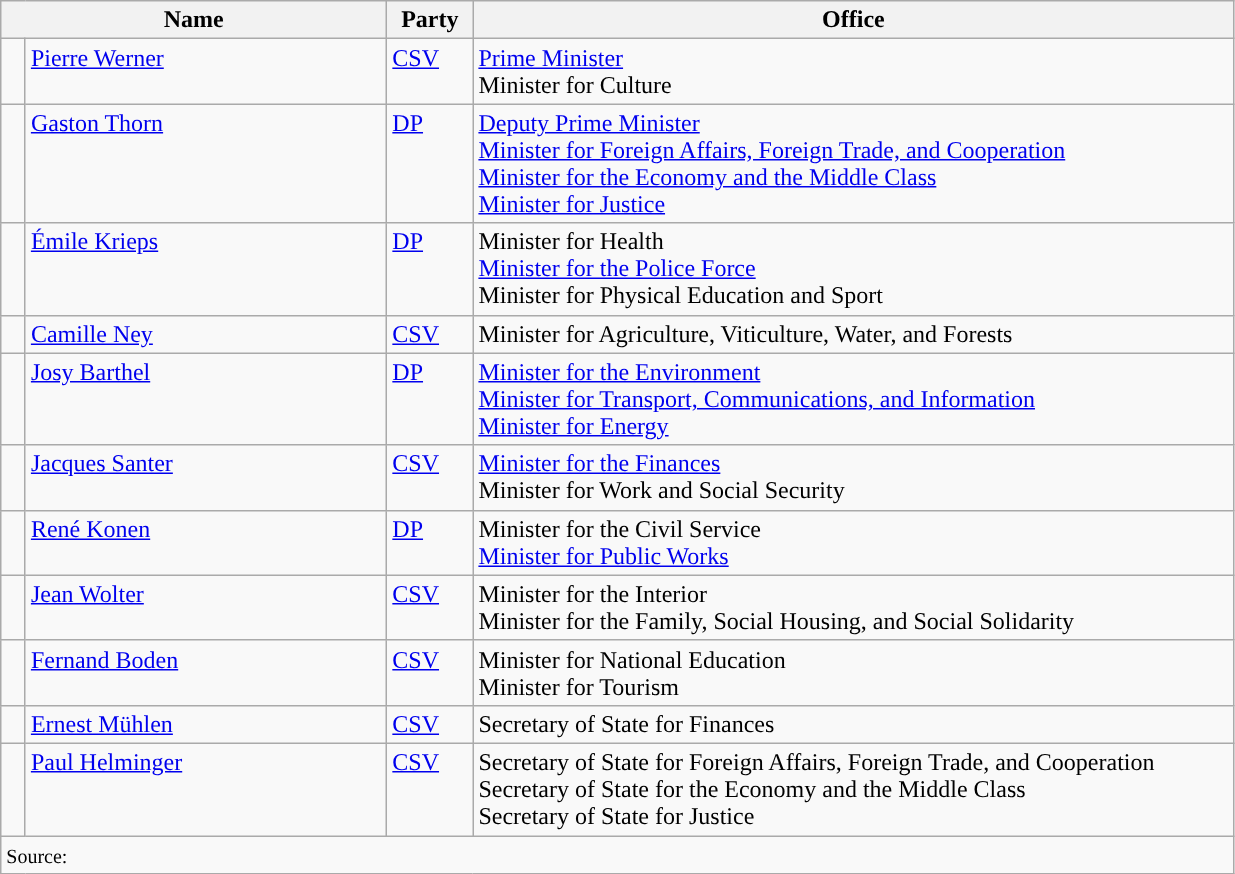<table class="wikitable">
<tr>
<th colspan=2 width=250px>Name</th>
<th width=50px>Party</th>
<th width=500px>Office</th>
</tr>
<tr>
<td style="background-color: "></td>
<td valign=top><a href='#'>Pierre Werner</a></td>
<td valign=top><a href='#'>CSV</a></td>
<td><a href='#'>Prime Minister</a> <br> Minister for Culture</td>
</tr>
<tr>
<td style="background-color: "></td>
<td valign=top><a href='#'>Gaston Thorn</a></td>
<td valign=top><a href='#'>DP</a></td>
<td><a href='#'>Deputy Prime Minister</a> <br> <a href='#'>Minister for Foreign Affairs, Foreign Trade, and Cooperation</a> <br> <a href='#'>Minister for the Economy and the Middle Class</a> <br> <a href='#'>Minister for Justice</a></td>
</tr>
<tr>
<td style="background-color: "></td>
<td valign=top><a href='#'>Émile Krieps</a></td>
<td valign=top><a href='#'>DP</a></td>
<td>Minister for Health <br> <a href='#'>Minister for the Police Force</a> <br> Minister for Physical Education and Sport</td>
</tr>
<tr>
<td style="background-color: "></td>
<td valign=top><a href='#'>Camille Ney</a></td>
<td valign=top><a href='#'>CSV</a></td>
<td>Minister for Agriculture, Viticulture, Water, and Forests</td>
</tr>
<tr>
<td style="background-color: "></td>
<td valign=top><a href='#'>Josy Barthel</a></td>
<td valign=top><a href='#'>DP</a></td>
<td><a href='#'>Minister for the Environment</a> <br> <a href='#'>Minister for Transport, Communications, and Information</a> <br> <a href='#'>Minister for Energy</a></td>
</tr>
<tr>
<td style="background-color: "></td>
<td valign=top><a href='#'>Jacques Santer</a></td>
<td valign=top><a href='#'>CSV</a></td>
<td><a href='#'>Minister for the Finances</a> <br> Minister for Work and Social Security</td>
</tr>
<tr>
<td style="background-color: "></td>
<td valign=top><a href='#'>René Konen</a></td>
<td valign=top><a href='#'>DP</a></td>
<td>Minister for the Civil Service <br> <a href='#'>Minister for Public Works</a></td>
</tr>
<tr>
<td style="background-color: "></td>
<td valign=top><a href='#'>Jean Wolter</a></td>
<td valign=top><a href='#'>CSV</a></td>
<td>Minister for the Interior <br> Minister for the Family, Social Housing, and Social Solidarity</td>
</tr>
<tr>
<td style="background-color: "></td>
<td valign=top><a href='#'>Fernand Boden</a></td>
<td valign=top><a href='#'>CSV</a></td>
<td>Minister for National Education <br> Minister for Tourism</td>
</tr>
<tr>
<td style="background-color: "></td>
<td valign=top><a href='#'>Ernest Mühlen</a></td>
<td valign=top><a href='#'>CSV</a></td>
<td>Secretary of State for Finances</td>
</tr>
<tr>
<td style="background-color: "></td>
<td valign=top><a href='#'>Paul Helminger</a></td>
<td valign=top><a href='#'>CSV</a></td>
<td>Secretary of State for Foreign Affairs, Foreign Trade, and Cooperation <br> Secretary of State for the Economy and the Middle Class <br> Secretary of State for Justice</td>
</tr>
<tr>
<td colspan=4><small>Source: </small></td>
</tr>
</table>
